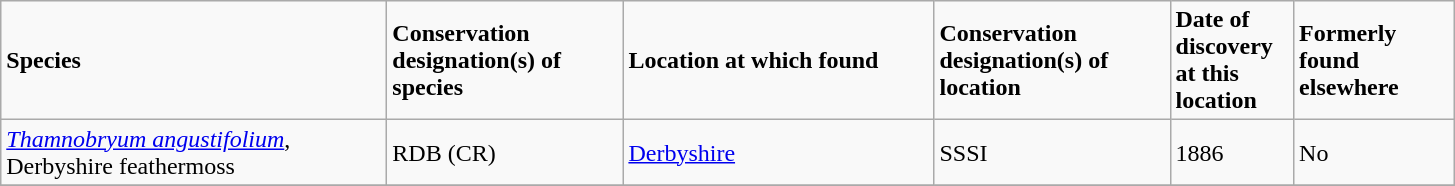<table class="wikitable">
<tr>
<td style="width:250px"><strong>Species</strong></td>
<td style="width:150px"><strong>Conservation designation(s) of species</strong></td>
<td style="width:200px"><strong>Location at which found</strong></td>
<td style="width:150px"><strong>Conservation designation(s) of location</strong></td>
<td style="width:75px"><strong>Date of discovery at this location</strong></td>
<td style="width:100px"><strong>Formerly found elsewhere</strong></td>
</tr>
<tr>
<td><em><a href='#'>Thamnobryum angustifolium</a></em>, Derbyshire feathermoss</td>
<td>RDB (CR)</td>
<td><a href='#'>Derbyshire</a></td>
<td>SSSI</td>
<td>1886</td>
<td>No</td>
</tr>
<tr>
</tr>
</table>
